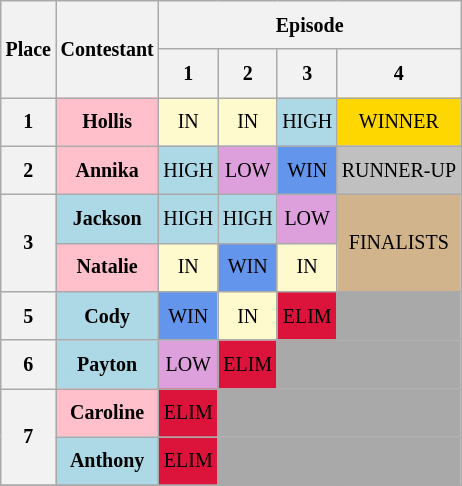<table class="wikitable" style="text-align: center; font-size: 10pt; line-height:26px;">
<tr>
<th rowspan="2">Place</th>
<th rowspan="2">Contestant</th>
<th colspan="4">Episode</th>
</tr>
<tr>
<th colspan="1">1</th>
<th colspan="1">2</th>
<th colspan="1">3</th>
<th colspan="1">4</th>
</tr>
<tr>
<th>1</th>
<th style="background:pink">Hollis</th>
<td style="background:lemonchiffon;">IN</td>
<td style="background:lemonchiffon;">IN</td>
<td style="background:lightblue;">HIGH</td>
<td style="background:gold;">WINNER</td>
</tr>
<tr>
<th>2</th>
<th style="background:pink">Annika</th>
<td style="background:lightblue;">HIGH</td>
<td style="background:plum;">LOW</td>
<td style="background:cornflowerblue;">WIN</td>
<td style="background:silver;">RUNNER-UP</td>
</tr>
<tr>
<th rowspan="2">3</th>
<th style="background:lightblue">Jackson</th>
<td style="background: lightblue;">HIGH</td>
<td style="background: lightblue;">HIGH</td>
<td style="background:plum;">LOW</td>
<td rowspan="2" style="background:tan;">FINALISTS </td>
</tr>
<tr 4 win>
<th - style="background:pink">Natalie</th>
<td style="background:lemonchiffon;">IN</td>
<td style="background:cornflowerblue;">WIN</td>
<td style="background:lemonchiffon;">IN</td>
</tr>
<tr>
<th>5</th>
<th - style="background:lightblue">Cody</th>
<td style="background:cornflowerblue;">WIN</td>
<td style="background:lemonchiffon;">IN</td>
<td style="background:crimson;">ELIM</td>
<td colspan="1" style="background:Darkgrey;" colspan"=1"></td>
</tr>
<tr>
<th>6</th>
<th - style="background:lightblue">Payton</th>
<td style="background:plum;">LOW</td>
<td style="background:crimson;">ELIM</td>
<td colspan="2" style="background:Darkgrey;" colspan"=2"></td>
</tr>
<tr>
<th rowspan="2">7</th>
<th - style="background:pink">Caroline</th>
<td style="background:crimson;">ELIM</td>
<td colspan="3" style="background:Darkgrey;" colspan"=3"></td>
</tr>
<tr 8>
<th - style="background:lightblue">Anthony</th>
<td style="background:crimson;">ELIM</td>
<td colspan="3" style="background:Darkgrey;" colspan"=3"></td>
</tr>
<tr>
</tr>
</table>
